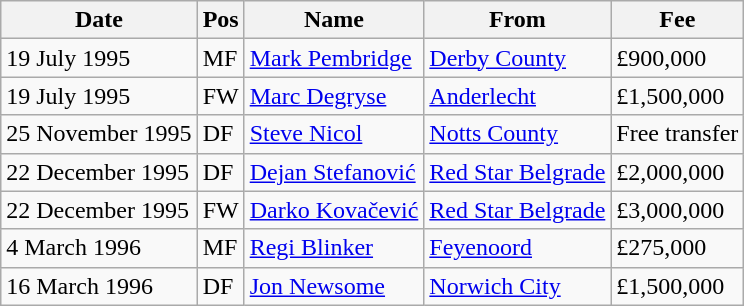<table class="wikitable">
<tr>
<th>Date</th>
<th>Pos</th>
<th>Name</th>
<th>From</th>
<th>Fee</th>
</tr>
<tr>
<td>19 July 1995</td>
<td>MF</td>
<td><a href='#'>Mark Pembridge</a></td>
<td><a href='#'>Derby County</a></td>
<td>£900,000</td>
</tr>
<tr>
<td>19 July 1995</td>
<td>FW</td>
<td><a href='#'>Marc Degryse</a></td>
<td><a href='#'>Anderlecht</a></td>
<td>£1,500,000</td>
</tr>
<tr>
<td>25 November 1995</td>
<td>DF</td>
<td><a href='#'>Steve Nicol</a></td>
<td><a href='#'>Notts County</a></td>
<td>Free transfer</td>
</tr>
<tr>
<td>22 December 1995</td>
<td>DF</td>
<td><a href='#'>Dejan Stefanović</a></td>
<td><a href='#'>Red Star Belgrade</a></td>
<td>£2,000,000</td>
</tr>
<tr>
<td>22 December 1995</td>
<td>FW</td>
<td><a href='#'>Darko Kovačević</a></td>
<td><a href='#'>Red Star Belgrade</a></td>
<td>£3,000,000</td>
</tr>
<tr>
<td>4 March 1996</td>
<td>MF</td>
<td><a href='#'>Regi Blinker</a></td>
<td><a href='#'>Feyenoord</a></td>
<td>£275,000</td>
</tr>
<tr>
<td>16 March 1996</td>
<td>DF</td>
<td><a href='#'>Jon Newsome</a></td>
<td><a href='#'>Norwich City</a></td>
<td>£1,500,000</td>
</tr>
</table>
